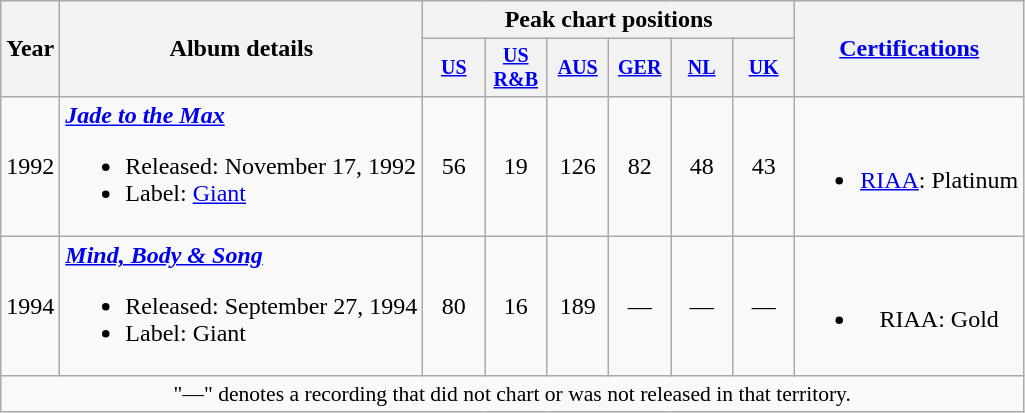<table class="wikitable" style="text-align:center;">
<tr>
<th rowspan="2">Year</th>
<th rowspan="2">Album details</th>
<th colspan="6">Peak chart positions</th>
<th rowspan="2"><a href='#'>Certifications</a></th>
</tr>
<tr style="font-size:smaller;">
<th width="35"><a href='#'>US</a><br></th>
<th width="35"><a href='#'>US R&B</a><br></th>
<th width="35"><a href='#'>AUS</a><br></th>
<th width="35"><a href='#'>GER</a><br></th>
<th width="35"><a href='#'>NL</a><br></th>
<th width="35"><a href='#'>UK</a><br></th>
</tr>
<tr>
<td>1992</td>
<td align="left"><strong><em><a href='#'>Jade to the Max</a></em></strong><br><ul><li>Released: November 17, 1992</li><li>Label: <a href='#'>Giant</a></li></ul></td>
<td>56</td>
<td>19</td>
<td>126</td>
<td>82</td>
<td>48</td>
<td>43</td>
<td><br><ul><li><a href='#'>RIAA</a>: Platinum</li></ul></td>
</tr>
<tr>
<td>1994</td>
<td align="left"><strong><em><a href='#'>Mind, Body & Song</a></em></strong><br><ul><li>Released: September 27, 1994</li><li>Label: Giant</li></ul></td>
<td>80</td>
<td>16</td>
<td>189</td>
<td>—</td>
<td>—</td>
<td>—</td>
<td><br><ul><li>RIAA: Gold</li></ul></td>
</tr>
<tr>
<td colspan="15" style="font-size:90%">"—" denotes a recording that did not chart or was not released in that territory.</td>
</tr>
</table>
